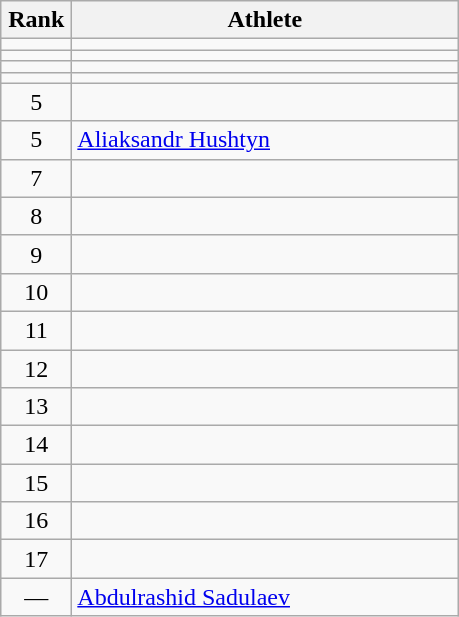<table class="wikitable" style="text-align: center;">
<tr>
<th width=40>Rank</th>
<th width=250>Athlete</th>
</tr>
<tr>
<td></td>
<td align="left"></td>
</tr>
<tr>
<td></td>
<td align="left"></td>
</tr>
<tr>
<td></td>
<td align="left"></td>
</tr>
<tr>
<td></td>
<td align="left"></td>
</tr>
<tr>
<td>5</td>
<td align="left"></td>
</tr>
<tr>
<td>5</td>
<td align="left"> <a href='#'>Aliaksandr Hushtyn</a> </td>
</tr>
<tr>
<td>7</td>
<td align="left"></td>
</tr>
<tr>
<td>8</td>
<td align="left"></td>
</tr>
<tr>
<td>9</td>
<td align="left"></td>
</tr>
<tr>
<td>10</td>
<td align="left"></td>
</tr>
<tr>
<td>11</td>
<td align="left"></td>
</tr>
<tr>
<td>12</td>
<td align="left"></td>
</tr>
<tr>
<td>13</td>
<td align="left"></td>
</tr>
<tr>
<td>14</td>
<td align="left"></td>
</tr>
<tr>
<td>15</td>
<td align="left"></td>
</tr>
<tr>
<td>16</td>
<td align="left"></td>
</tr>
<tr>
<td>17</td>
<td align="left"></td>
</tr>
<tr>
<td>—</td>
<td align="left"> <a href='#'>Abdulrashid Sadulaev</a> </td>
</tr>
</table>
